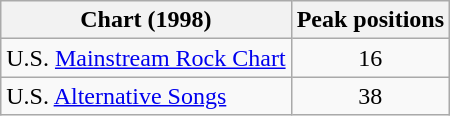<table class="wikitable">
<tr>
<th>Chart (1998)</th>
<th>Peak positions</th>
</tr>
<tr>
<td>U.S. <a href='#'>Mainstream Rock Chart</a></td>
<td align="center">16</td>
</tr>
<tr>
<td>U.S. <a href='#'>Alternative Songs</a></td>
<td align="center">38</td>
</tr>
</table>
